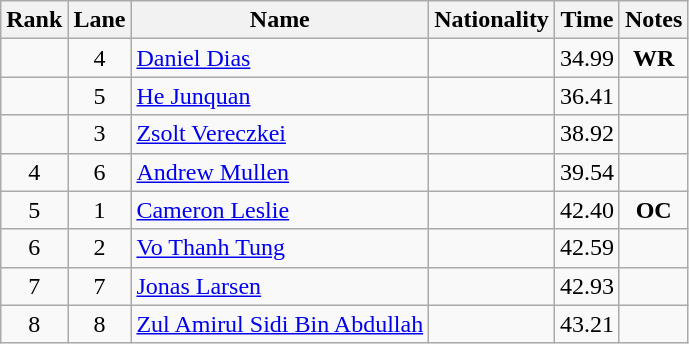<table class="wikitable">
<tr>
<th>Rank</th>
<th>Lane</th>
<th>Name</th>
<th>Nationality</th>
<th>Time</th>
<th>Notes</th>
</tr>
<tr>
<td align=center></td>
<td align=center>4</td>
<td><a href='#'>Daniel Dias</a></td>
<td></td>
<td align=center>34.99</td>
<td align=center><strong>WR</strong></td>
</tr>
<tr>
<td align=center></td>
<td align=center>5</td>
<td><a href='#'>He Junquan</a></td>
<td></td>
<td align=center>36.41</td>
<td align=center></td>
</tr>
<tr>
<td align=center></td>
<td align=center>3</td>
<td><a href='#'>Zsolt Vereczkei</a></td>
<td></td>
<td align=center>38.92</td>
<td align=center></td>
</tr>
<tr>
<td align=center>4</td>
<td align=center>6</td>
<td><a href='#'>Andrew Mullen</a></td>
<td></td>
<td align=center>39.54</td>
<td align=center></td>
</tr>
<tr>
<td align=center>5</td>
<td align=center>1</td>
<td><a href='#'>Cameron Leslie</a></td>
<td></td>
<td align=center>42.40</td>
<td align=center><strong>OC</strong></td>
</tr>
<tr>
<td align=center>6</td>
<td align=center>2</td>
<td><a href='#'>Vo Thanh Tung</a></td>
<td></td>
<td align=center>42.59</td>
<td align=center></td>
</tr>
<tr>
<td align=center>7</td>
<td align=center>7</td>
<td><a href='#'>Jonas Larsen</a></td>
<td></td>
<td align=center>42.93</td>
<td align=center></td>
</tr>
<tr>
<td align=center>8</td>
<td align=center>8</td>
<td><a href='#'>Zul Amirul Sidi Bin Abdullah</a></td>
<td></td>
<td align=center>43.21</td>
<td align=center></td>
</tr>
</table>
